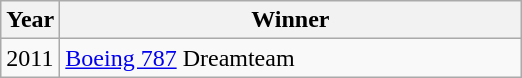<table class="wikitable" style="text-align:left">
<tr>
<th style="width:20px;">Year</th>
<th style="width:300px;">Winner</th>
</tr>
<tr>
<td>2011</td>
<td><a href='#'>Boeing 787</a> Dreamteam</td>
</tr>
</table>
